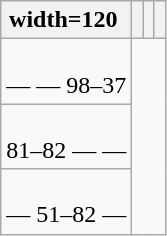<table class="wikitable" style="text-align:center;">
<tr>
<th>width=120 </th>
<th></th>
<th></th>
<th></th>
</tr>
<tr>
<td style="text-align:left;"><br> —
 —
 98–37</td>
</tr>
<tr>
<td style="text-align:left;"><br> 81–82
 —
 —</td>
</tr>
<tr>
<td style="text-align:left;"><br> —
 51–82
 —</td>
</tr>
</table>
